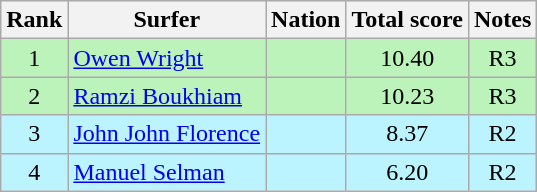<table class="wikitable sortable" style="text-align:center">
<tr>
<th>Rank</th>
<th>Surfer</th>
<th>Nation</th>
<th>Total score</th>
<th>Notes</th>
</tr>
<tr bgcolor=bbf3bb>
<td>1</td>
<td align=left><a href='#'>Owen Wright</a></td>
<td align=left></td>
<td>10.40</td>
<td>R3</td>
</tr>
<tr bgcolor=bbf3bb>
<td>2</td>
<td align=left><a href='#'>Ramzi Boukhiam</a></td>
<td align=left></td>
<td>10.23</td>
<td>R3</td>
</tr>
<tr bgcolor=bbf3ff>
<td>3</td>
<td align=left><a href='#'>John John Florence</a></td>
<td align=left></td>
<td>8.37</td>
<td>R2</td>
</tr>
<tr bgcolor=bbf3ff>
<td>4</td>
<td align=left><a href='#'>Manuel Selman</a></td>
<td align=left></td>
<td>6.20</td>
<td>R2</td>
</tr>
</table>
